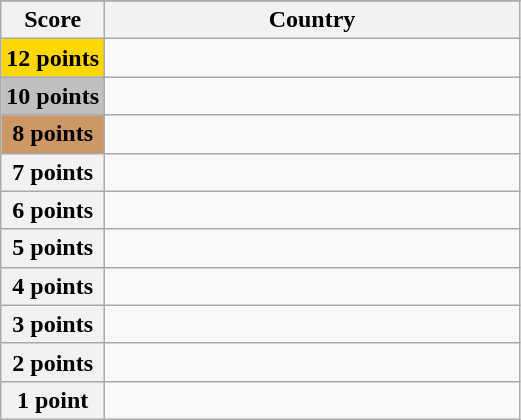<table class="wikitable">
<tr>
</tr>
<tr>
<th scope="col" width="20%">Score</th>
<th scope="col">Country</th>
</tr>
<tr>
<th scope="row" style="background:gold">12 points</th>
<td></td>
</tr>
<tr>
<th scope="row" style="background:silver">10 points</th>
<td></td>
</tr>
<tr>
<th scope="row" style="background:#CC9966">8 points</th>
<td></td>
</tr>
<tr>
<th scope="row">7 points</th>
<td></td>
</tr>
<tr>
<th scope="row">6 points</th>
<td></td>
</tr>
<tr>
<th scope="row">5 points</th>
<td></td>
</tr>
<tr>
<th scope="row">4 points</th>
<td></td>
</tr>
<tr>
<th scope="row">3 points</th>
<td></td>
</tr>
<tr>
<th scope="row">2 points</th>
<td></td>
</tr>
<tr>
<th scope="row">1 point</th>
<td></td>
</tr>
</table>
